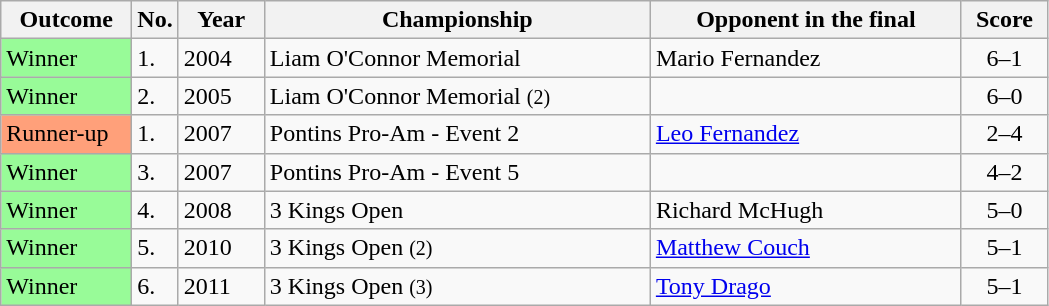<table class="sortable wikitable">
<tr>
<th width="80">Outcome</th>
<th width="20">No.</th>
<th width="50">Year</th>
<th width="250">Championship</th>
<th width="200">Opponent in the final</th>
<th width="50">Score</th>
</tr>
<tr>
<td style="background:#98FB98">Winner</td>
<td>1.</td>
<td>2004</td>
<td>Liam O'Connor Memorial</td>
<td> Mario Fernandez</td>
<td align="center">6–1</td>
</tr>
<tr>
<td style="background:#98FB98">Winner</td>
<td>2.</td>
<td>2005</td>
<td>Liam O'Connor Memorial <small>(2)</small></td>
<td> </td>
<td align="center">6–0</td>
</tr>
<tr>
<td style="background:#ffa07a;">Runner-up</td>
<td>1.</td>
<td>2007</td>
<td>Pontins Pro-Am - Event 2</td>
<td> <a href='#'>Leo Fernandez</a></td>
<td align="center">2–4</td>
</tr>
<tr>
<td style="background:#98FB98">Winner</td>
<td>3.</td>
<td>2007</td>
<td>Pontins Pro-Am - Event 5</td>
<td> </td>
<td align="center">4–2</td>
</tr>
<tr>
<td style="background:#98FB98">Winner</td>
<td>4.</td>
<td>2008</td>
<td>3 Kings Open</td>
<td> Richard McHugh</td>
<td align="center">5–0</td>
</tr>
<tr>
<td style="background:#98FB98">Winner</td>
<td>5.</td>
<td>2010</td>
<td>3 Kings Open <small>(2)</small></td>
<td> <a href='#'>Matthew Couch</a></td>
<td align="center">5–1</td>
</tr>
<tr>
<td style="background:#98FB98">Winner</td>
<td>6.</td>
<td>2011</td>
<td>3 Kings Open <small>(3)</small></td>
<td> <a href='#'>Tony Drago</a></td>
<td align="center">5–1</td>
</tr>
</table>
